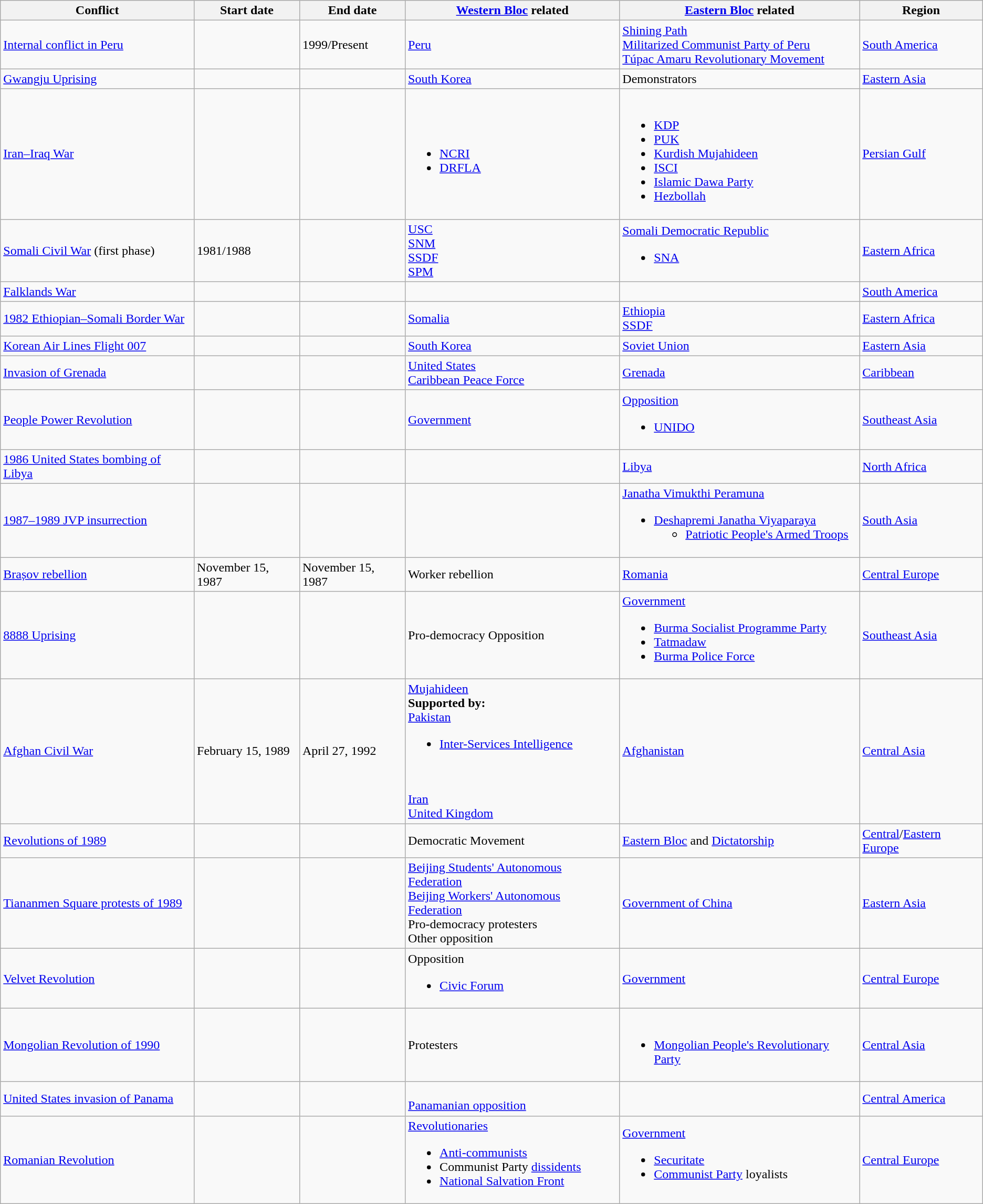<table class="wikitable sortable">
<tr>
<th>Conflict</th>
<th>Start date</th>
<th>End date</th>
<th><a href='#'>Western Bloc</a> related</th>
<th><a href='#'>Eastern Bloc</a> related</th>
<th>Region</th>
</tr>
<tr>
<td><a href='#'>Internal conflict in Peru</a></td>
<td></td>
<td>1999/Present</td>
<td> <a href='#'>Peru</a></td>
<td> <a href='#'>Shining Path</a><br> <a href='#'>Militarized Communist Party of Peru</a><br>  <a href='#'>Túpac Amaru Revolutionary Movement</a></td>
<td><a href='#'>South America</a></td>
</tr>
<tr>
<td><a href='#'>Gwangju Uprising</a></td>
<td></td>
<td></td>
<td> <a href='#'>South Korea</a></td>
<td>Demonstrators</td>
<td><a href='#'>Eastern Asia</a></td>
</tr>
<tr>
<td><a href='#'>Iran–Iraq War</a></td>
<td></td>
<td></td>
<td><br><ul><li> <a href='#'>NCRI</a></li><li> <a href='#'>DRFLA</a></li></ul></td>
<td><br><ul><li> <a href='#'>KDP</a></li><li> <a href='#'>PUK</a></li><li> <a href='#'>Kurdish Mujahideen</a></li><li> <a href='#'>ISCI</a></li><li> <a href='#'>Islamic Dawa Party</a></li><li> <a href='#'>Hezbollah</a></li></ul></td>
<td><a href='#'>Persian Gulf</a></td>
</tr>
<tr>
<td><a href='#'>Somali Civil War</a> (first phase)</td>
<td>1981/1988</td>
<td></td>
<td> <a href='#'>USC</a><br> <a href='#'>SNM</a><br> <a href='#'>SSDF</a><br> <a href='#'>SPM</a></td>
<td> <a href='#'>Somali Democratic Republic</a><br><ul><li><a href='#'>SNA</a></li></ul></td>
<td><a href='#'>Eastern Africa</a></td>
</tr>
<tr>
<td><a href='#'>Falklands War</a></td>
<td></td>
<td></td>
<td></td>
<td></td>
<td><a href='#'>South America</a></td>
</tr>
<tr>
<td><a href='#'>1982 Ethiopian–Somali Border War</a></td>
<td></td>
<td></td>
<td> <a href='#'>Somalia</a></td>
<td> <a href='#'>Ethiopia</a><br> <a href='#'>SSDF</a></td>
<td><a href='#'>Eastern Africa</a></td>
</tr>
<tr>
<td><a href='#'>Korean Air Lines Flight 007</a></td>
<td></td>
<td></td>
<td> <a href='#'>South Korea</a></td>
<td> <a href='#'>Soviet Union</a></td>
<td><a href='#'>Eastern Asia</a></td>
</tr>
<tr>
<td><a href='#'>Invasion of Grenada</a></td>
<td></td>
<td></td>
<td> <a href='#'>United States</a><br><a href='#'>Caribbean Peace Force</a></td>
<td> <a href='#'>Grenada</a></td>
<td><a href='#'>Caribbean</a></td>
</tr>
<tr>
<td><a href='#'>People Power Revolution</a></td>
<td></td>
<td></td>
<td> <a href='#'>Government</a></td>
<td> <a href='#'>Opposition</a><br><ul><li><a href='#'>UNIDO</a></li></ul></td>
<td><a href='#'>Southeast Asia</a></td>
</tr>
<tr>
<td><a href='#'>1986 United States bombing of Libya</a></td>
<td></td>
<td></td>
<td></td>
<td> <a href='#'>Libya</a></td>
<td><a href='#'>North Africa</a></td>
</tr>
<tr>
<td><a href='#'>1987–1989 JVP insurrection</a></td>
<td></td>
<td></td>
<td><br></td>
<td> <a href='#'>Janatha Vimukthi Peramuna</a><br><ul><li><a href='#'>Deshapremi Janatha Viyaparaya</a><ul><li><a href='#'>Patriotic People's Armed Troops</a></li></ul></li></ul></td>
<td><a href='#'>South Asia</a></td>
</tr>
<tr>
<td><a href='#'>Brașov rebellion</a></td>
<td>November 15, 1987</td>
<td>November 15, 1987</td>
<td>Worker rebellion</td>
<td> <a href='#'>Romania</a></td>
<td><a href='#'>Central Europe</a></td>
</tr>
<tr>
<td><a href='#'>8888 Uprising</a></td>
<td></td>
<td></td>
<td>Pro-democracy Opposition</td>
<td> <a href='#'>Government</a><br><ul><li> <a href='#'>Burma Socialist Programme Party</a></li><li><a href='#'>Tatmadaw</a></li><li><a href='#'>Burma Police Force</a></li></ul></td>
<td><a href='#'>Southeast Asia</a></td>
</tr>
<tr>
<td><a href='#'>Afghan Civil War</a></td>
<td>February 15, 1989</td>
<td>April 27, 1992</td>
<td> <a href='#'>Mujahideen</a><br><strong>Supported by:</strong><br> <a href='#'>Pakistan</a><br><ul><li> <a href='#'>Inter-Services Intelligence</a></li></ul><br><br> <a href='#'>Iran</a><br> <a href='#'>United Kingdom</a></td>
<td> <a href='#'>Afghanistan</a></td>
<td><a href='#'>Central Asia</a></td>
</tr>
<tr>
<td><a href='#'>Revolutions of 1989</a></td>
<td></td>
<td></td>
<td>Democratic Movement</td>
<td><a href='#'>Eastern Bloc</a> and <a href='#'>Dictatorship</a></td>
<td><a href='#'>Central</a>/<a href='#'>Eastern Europe</a></td>
</tr>
<tr>
<td><a href='#'>Tiananmen Square protests of 1989</a></td>
<td></td>
<td></td>
<td><a href='#'>Beijing Students' Autonomous Federation</a><br><a href='#'>Beijing Workers' Autonomous Federation</a><br>Pro-democracy protesters<br>Other opposition</td>
<td> <a href='#'>Government of China</a></td>
<td><a href='#'>Eastern Asia</a></td>
</tr>
<tr>
<td><a href='#'>Velvet Revolution</a></td>
<td></td>
<td></td>
<td> Opposition<br><ul><li> <a href='#'>Civic Forum</a></li></ul></td>
<td> <a href='#'>Government</a></td>
<td><a href='#'>Central Europe</a></td>
</tr>
<tr>
<td><a href='#'>Mongolian Revolution of 1990</a></td>
<td></td>
<td></td>
<td> Protesters</td>
<td><br><ul><li><a href='#'>Mongolian People's Revolutionary Party</a></li></ul></td>
<td><a href='#'>Central Asia</a></td>
</tr>
<tr>
<td><a href='#'>United States invasion of Panama</a></td>
<td></td>
<td></td>
<td><br> <a href='#'>Panamanian opposition</a></td>
<td></td>
<td><a href='#'>Central America</a></td>
</tr>
<tr>
<td><a href='#'>Romanian Revolution</a></td>
<td></td>
<td></td>
<td> <a href='#'>Revolutionaries</a><br><ul><li> <a href='#'>Anti-communists</a></li><li> Communist Party <a href='#'>dissidents</a></li><li> <a href='#'>National Salvation Front</a></li></ul></td>
<td> <a href='#'>Government</a><br><ul><li> <a href='#'>Securitate</a></li><li> <a href='#'>Communist Party</a> loyalists</li></ul></td>
<td><a href='#'>Central Europe</a></td>
</tr>
</table>
